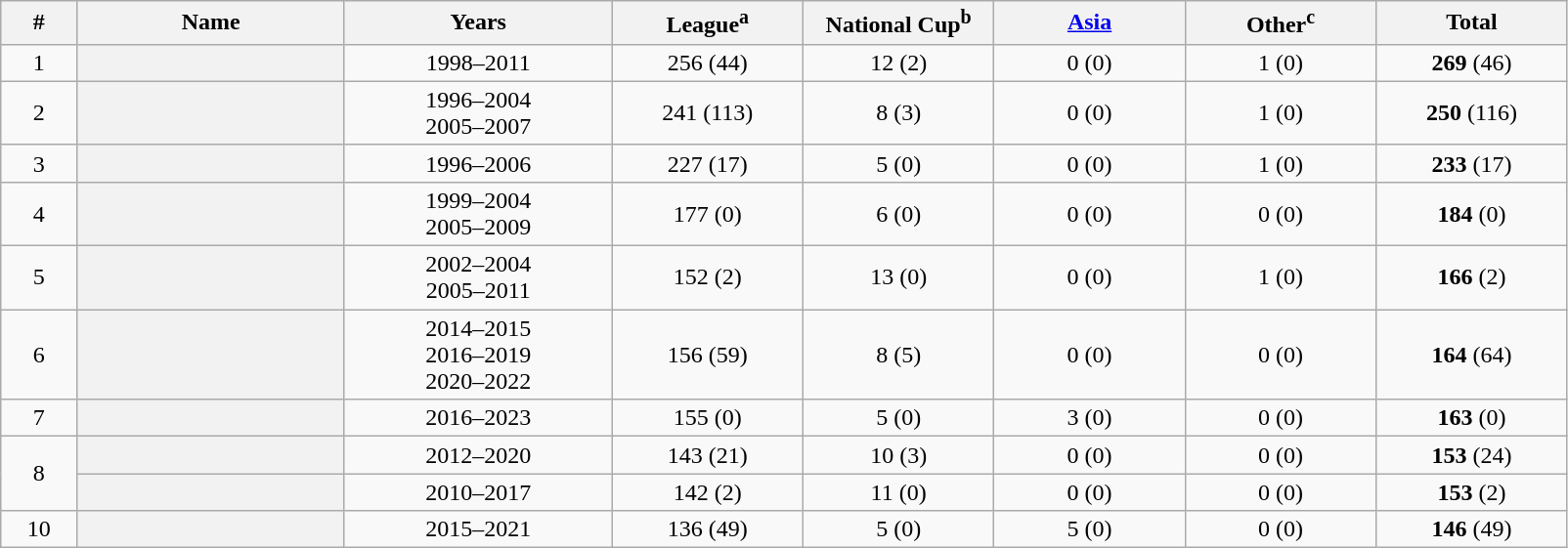<table class="sortable wikitable plainrowheaders"  style="text-align: center;">
<tr>
<th scope="col" style="width:4%;">#</th>
<th scope="col" style="width:14%;">Name</th>
<th scope="col" style="width:14%;">Years</th>
<th scope="col" style="width:10%;">League<sup>a</sup></th>
<th scope="col" style="width:10%;">National Cup<sup>b</sup></th>
<th scope="col" style="width:10%;"><a href='#'>Asia</a></th>
<th scope="col" style="width:10%;">Other<sup>c</sup></th>
<th scope="col" style="width:10%;">Total</th>
</tr>
<tr>
<td>1</td>
<th scope="row"> </th>
<td>1998–2011</td>
<td>256 (44)</td>
<td>12 (2)</td>
<td>0 (0)</td>
<td>1 (0)</td>
<td><strong>269</strong> (46)</td>
</tr>
<tr>
<td>2</td>
<th scope="row"> </th>
<td>1996–2004<br>2005–2007</td>
<td>241 (113)</td>
<td>8 (3)</td>
<td>0 (0)</td>
<td>1 (0)</td>
<td><strong>250</strong> (116)</td>
</tr>
<tr>
<td>3</td>
<th scope="row"> </th>
<td>1996–2006</td>
<td>227 (17)</td>
<td>5 (0)</td>
<td>0 (0)</td>
<td>1 (0)</td>
<td><strong>233</strong> (17)</td>
</tr>
<tr>
<td>4</td>
<th scope="row"> </th>
<td>1999–2004<br>2005–2009</td>
<td>177 (0)</td>
<td>6 (0)</td>
<td>0 (0)</td>
<td>0 (0)</td>
<td><strong>184</strong> (0)</td>
</tr>
<tr>
<td>5</td>
<th scope="row"> </th>
<td>2002–2004<br>2005–2011</td>
<td>152 (2)</td>
<td>13 (0)</td>
<td>0 (0)</td>
<td>1 (0)</td>
<td><strong>166</strong> (2)</td>
</tr>
<tr>
<td>6</td>
<th scope="row"> </th>
<td>2014–2015<br>2016–2019<br>2020–2022</td>
<td>156 (59)</td>
<td>8 (5)</td>
<td>0 (0)</td>
<td>0 (0)</td>
<td><strong>164</strong> (64)</td>
</tr>
<tr>
<td>7</td>
<th scope="row"> </th>
<td>2016–2023</td>
<td>155 (0)</td>
<td>5 (0)</td>
<td>3 (0)</td>
<td>0 (0)</td>
<td><strong>163</strong> (0)</td>
</tr>
<tr>
<td rowspan="2">8</td>
<th scope="row"> </th>
<td>2012–2020</td>
<td>143 (21)</td>
<td>10 (3)</td>
<td>0 (0)</td>
<td>0 (0)</td>
<td><strong>153</strong> (24)</td>
</tr>
<tr>
<th scope="row"> </th>
<td>2010–2017</td>
<td>142 (2)</td>
<td>11 (0)</td>
<td>0 (0)</td>
<td>0 (0)</td>
<td><strong>153</strong> (2)</td>
</tr>
<tr>
<td>10</td>
<th scope="row"> </th>
<td>2015–2021</td>
<td>136 (49)</td>
<td>5 (0)</td>
<td>5 (0)</td>
<td>0 (0)</td>
<td><strong>146</strong> (49)</td>
</tr>
</table>
